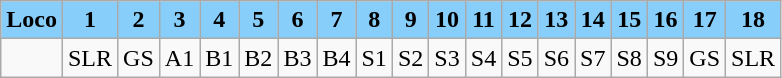<table class="wikitable plainrowheaders unsortable" style="text-align:center">
<tr>
<th scope="col" rowspan="1" style="background:lightskyblue;">Loco</th>
<th scope="col" rowspan="1" style="background:lightskyblue;">1</th>
<th scope="col" rowspan="1" style="background:lightskyblue;">2</th>
<th rowspan="1" scope="col" style="background:lightskyblue;">3</th>
<th rowspan="1" scope="col" style="background:lightskyblue;">4</th>
<th rowspan="1" scope="col" style="background:lightskyblue;">5</th>
<th rowspan="1" scope="col" style="background:lightskyblue;">6</th>
<th rowspan="1" scope="col" style="background:lightskyblue;">7</th>
<th rowspan="1" scope="col" style="background:lightskyblue;">8</th>
<th rowspan="1" scope="col" style="background:lightskyblue;">9</th>
<th rowspan="1" scope="col" style="background:lightskyblue;">10</th>
<th rowspan="1" scope="col" style="background:lightskyblue;">11</th>
<th rowspan="1" scope="col" style="background:lightskyblue;">12</th>
<th rowspan="1" scope="col" style="background:lightskyblue;">13</th>
<th rowspan="1" scope="col" style="background:lightskyblue;">14</th>
<th rowspan="1" scope="col" style="background:lightskyblue;">15</th>
<th rowspan="1" scope="col" style="background:lightskyblue;">16</th>
<th rowspan="1" scope="col" style="background:lightskyblue;">17</th>
<th rowspan="1" scope="col" style="background:lightskyblue;">18</th>
</tr>
<tr>
<td></td>
<td>SLR</td>
<td>GS</td>
<td>A1</td>
<td>B1</td>
<td>B2</td>
<td>B3</td>
<td>B4</td>
<td>S1</td>
<td>S2</td>
<td>S3</td>
<td>S4</td>
<td>S5</td>
<td>S6</td>
<td>S7</td>
<td>S8</td>
<td>S9</td>
<td>GS</td>
<td>SLR</td>
</tr>
</table>
